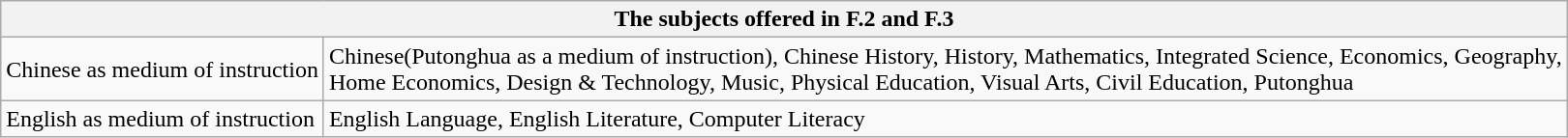<table class="wikitable">
<tr>
<th colspan=2 align="center">The subjects offered in F.2 and F.3</th>
</tr>
<tr>
<td>Chinese as medium of instruction</td>
<td>Chinese(Putonghua as a medium of instruction), Chinese History, History, Mathematics, Integrated Science, Economics, Geography,<br> Home Economics, Design & Technology, Music, Physical Education, Visual Arts, Civil Education, Putonghua</td>
</tr>
<tr>
<td>English as medium of instruction</td>
<td>English Language, English Literature, Computer Literacy</td>
</tr>
</table>
